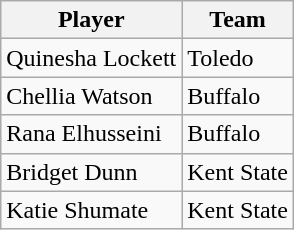<table class="wikitable">
<tr>
<th>Player</th>
<th>Team</th>
</tr>
<tr>
<td>Quinesha Lockett</td>
<td>Toledo</td>
</tr>
<tr>
<td>Chellia Watson</td>
<td>Buffalo</td>
</tr>
<tr>
<td>Rana Elhusseini</td>
<td>Buffalo</td>
</tr>
<tr>
<td>Bridget Dunn</td>
<td>Kent State</td>
</tr>
<tr>
<td>Katie Shumate</td>
<td>Kent State</td>
</tr>
</table>
